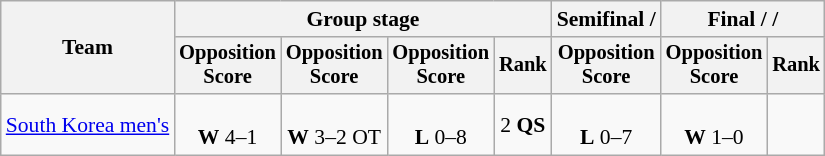<table class="wikitable" style="font-size:90%">
<tr>
<th rowspan=2>Team</th>
<th colspan=4>Group stage</th>
<th>Semifinal / </th>
<th colspan=2>Final /  / </th>
</tr>
<tr style="font-size:95%">
<th>Opposition<br>Score</th>
<th>Opposition<br>Score</th>
<th>Opposition<br>Score</th>
<th>Rank</th>
<th>Opposition<br>Score</th>
<th>Opposition<br>Score</th>
<th>Rank</th>
</tr>
<tr align=center>
<td align=left><a href='#'>South Korea men's</a></td>
<td><br> <strong>W</strong> 4–1</td>
<td><br> <strong>W</strong> 3–2 OT</td>
<td><br> <strong>L</strong> 0–8</td>
<td>2 <strong>QS</strong></td>
<td><br> <strong>L</strong> 0–7</td>
<td><br> <strong>W</strong> 1–0</td>
<td></td>
</tr>
</table>
